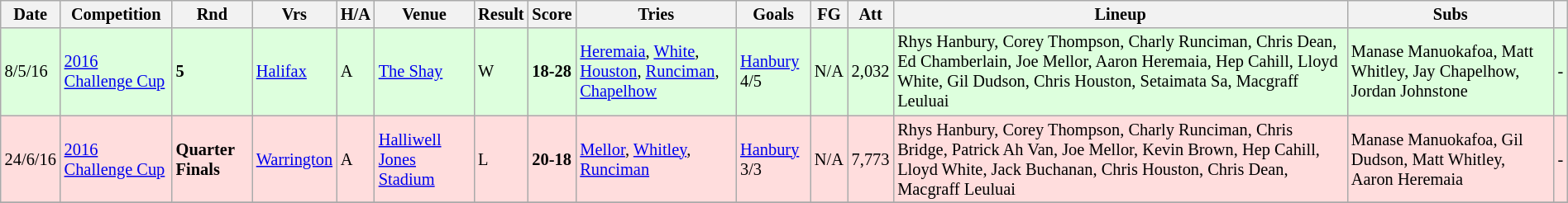<table class="wikitable" style="font-size:85%;" width="100%">
<tr>
<th>Date</th>
<th>Competition</th>
<th>Rnd</th>
<th>Vrs</th>
<th>H/A</th>
<th>Venue</th>
<th>Result</th>
<th>Score</th>
<th>Tries</th>
<th>Goals</th>
<th>FG</th>
<th>Att</th>
<th>Lineup</th>
<th>Subs</th>
<th></th>
</tr>
<tr style="background:#ddffdd;" width=20 | >
<td>8/5/16</td>
<td><a href='#'>2016 Challenge Cup</a></td>
<td><strong>5</strong></td>
<td><a href='#'>Halifax</a></td>
<td>A</td>
<td><a href='#'>The Shay</a></td>
<td>W</td>
<td><strong>18-28</strong></td>
<td><a href='#'>Heremaia</a>, <a href='#'>White</a>, <a href='#'>Houston</a>, <a href='#'>Runciman</a>, <a href='#'>Chapelhow</a></td>
<td><a href='#'>Hanbury</a> 4/5</td>
<td>N/A</td>
<td>2,032</td>
<td>Rhys Hanbury, Corey Thompson, Charly Runciman, Chris Dean, Ed Chamberlain, Joe Mellor, Aaron Heremaia, Hep Cahill, Lloyd White, Gil Dudson, Chris Houston, Setaimata Sa, Macgraff Leuluai</td>
<td>Manase Manuokafoa, Matt Whitley, Jay Chapelhow, Jordan Johnstone</td>
<td>-</td>
</tr>
<tr style="background:#ffdddd;" width=20 | >
<td>24/6/16</td>
<td><a href='#'>2016 Challenge Cup</a></td>
<td><strong>Quarter Finals</strong></td>
<td><a href='#'>Warrington</a></td>
<td>A</td>
<td><a href='#'>Halliwell Jones Stadium</a></td>
<td>L</td>
<td><strong>20-18</strong></td>
<td><a href='#'>Mellor</a>, <a href='#'>Whitley</a>, <a href='#'>Runciman</a></td>
<td><a href='#'>Hanbury</a> 3/3</td>
<td>N/A</td>
<td>7,773</td>
<td>Rhys Hanbury, Corey Thompson, Charly Runciman, Chris Bridge, Patrick Ah Van, Joe Mellor, Kevin Brown, Hep Cahill, Lloyd White, Jack Buchanan, Chris Houston, Chris Dean, Macgraff Leuluai</td>
<td>Manase Manuokafoa, Gil Dudson, Matt Whitley, Aaron Heremaia</td>
<td>-</td>
</tr>
<tr>
</tr>
</table>
